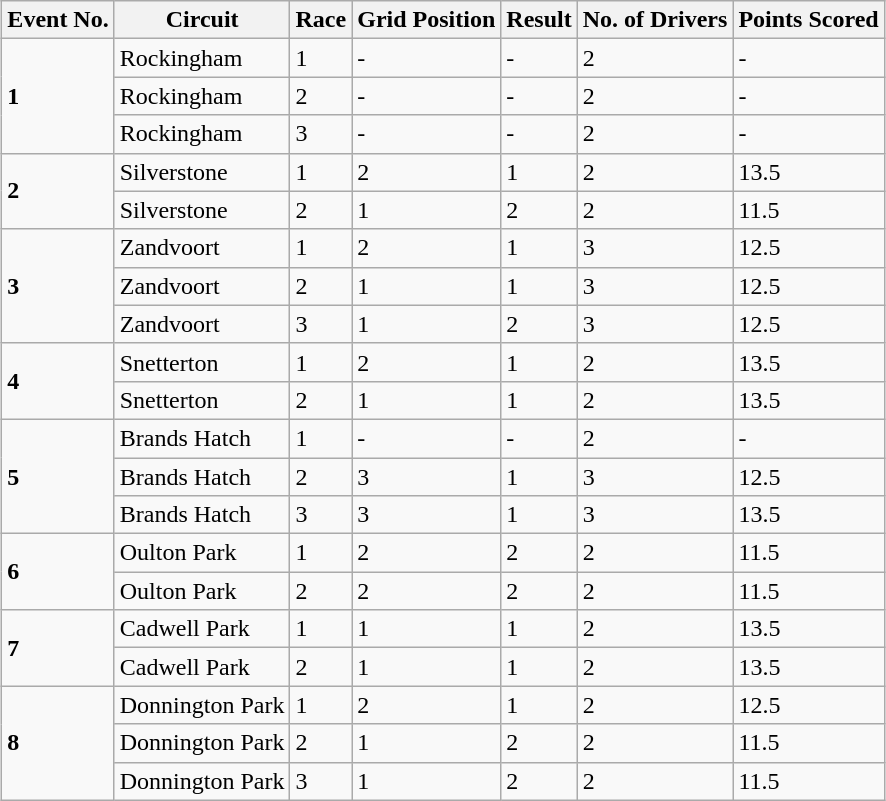<table class="wikitable" style="margin: 1em auto 1em auto;">
<tr>
<th>Event No.</th>
<th>Circuit</th>
<th>Race</th>
<th>Grid Position</th>
<th>Result</th>
<th>No. of Drivers</th>
<th>Points Scored</th>
</tr>
<tr>
<td rowspan= "3"><strong>1</strong></td>
<td>Rockingham</td>
<td>1</td>
<td>-</td>
<td>-</td>
<td>2</td>
<td>-</td>
</tr>
<tr>
<td>Rockingham</td>
<td>2</td>
<td>-</td>
<td>-</td>
<td>2</td>
<td>-</td>
</tr>
<tr>
<td>Rockingham</td>
<td>3</td>
<td>-</td>
<td>-</td>
<td>2</td>
<td>-</td>
</tr>
<tr>
<td rowspan= "2"><strong>2</strong></td>
<td>Silverstone</td>
<td>1</td>
<td>2</td>
<td>1</td>
<td>2</td>
<td>13.5</td>
</tr>
<tr>
<td>Silverstone</td>
<td>2</td>
<td>1</td>
<td>2</td>
<td>2</td>
<td>11.5</td>
</tr>
<tr>
<td rowspan= "3"><strong>3</strong></td>
<td>Zandvoort</td>
<td>1</td>
<td>2</td>
<td>1</td>
<td>3</td>
<td>12.5</td>
</tr>
<tr>
<td>Zandvoort</td>
<td>2</td>
<td>1</td>
<td>1</td>
<td>3</td>
<td>12.5</td>
</tr>
<tr>
<td>Zandvoort</td>
<td>3</td>
<td>1</td>
<td>2</td>
<td>3</td>
<td>12.5</td>
</tr>
<tr>
<td rowspan= "2"><strong>4</strong></td>
<td>Snetterton</td>
<td>1</td>
<td>2</td>
<td>1</td>
<td>2</td>
<td>13.5</td>
</tr>
<tr>
<td>Snetterton</td>
<td>2</td>
<td>1</td>
<td>1</td>
<td>2</td>
<td>13.5</td>
</tr>
<tr>
<td rowspan= "3"><strong>5</strong></td>
<td>Brands Hatch</td>
<td>1</td>
<td>-</td>
<td>-</td>
<td>2</td>
<td>-</td>
</tr>
<tr>
<td>Brands Hatch</td>
<td>2</td>
<td>3</td>
<td>1</td>
<td>3</td>
<td>12.5</td>
</tr>
<tr>
<td>Brands Hatch</td>
<td>3</td>
<td>3</td>
<td>1</td>
<td>3</td>
<td>13.5</td>
</tr>
<tr>
<td rowspan= "2"><strong>6</strong></td>
<td>Oulton Park</td>
<td>1</td>
<td>2</td>
<td>2</td>
<td>2</td>
<td>11.5</td>
</tr>
<tr>
<td>Oulton Park</td>
<td>2</td>
<td>2</td>
<td>2</td>
<td>2</td>
<td>11.5</td>
</tr>
<tr>
<td rowspan= "2"><strong>7</strong></td>
<td>Cadwell Park</td>
<td>1</td>
<td>1</td>
<td>1</td>
<td>2</td>
<td>13.5</td>
</tr>
<tr>
<td>Cadwell Park</td>
<td>2</td>
<td>1</td>
<td>1</td>
<td>2</td>
<td>13.5</td>
</tr>
<tr>
<td rowspan= "3"><strong>8</strong></td>
<td>Donnington Park</td>
<td>1</td>
<td>2</td>
<td>1</td>
<td>2</td>
<td>12.5</td>
</tr>
<tr>
<td>Donnington Park</td>
<td>2</td>
<td>1</td>
<td>2</td>
<td>2</td>
<td>11.5</td>
</tr>
<tr>
<td>Donnington Park</td>
<td>3</td>
<td>1</td>
<td>2</td>
<td>2</td>
<td>11.5</td>
</tr>
</table>
